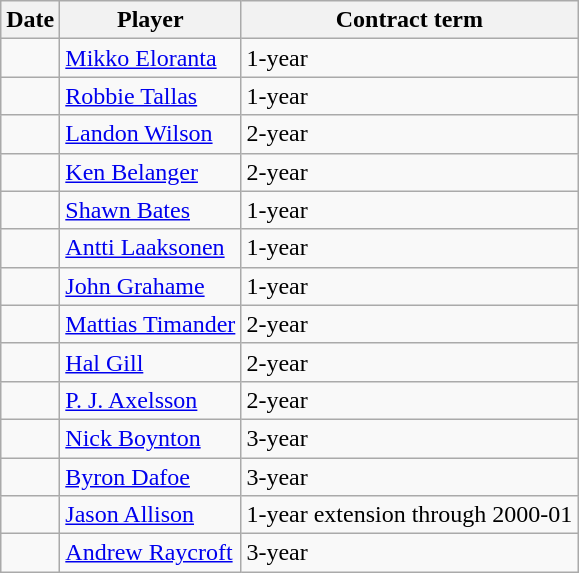<table class="wikitable">
<tr>
<th>Date</th>
<th>Player</th>
<th>Contract term</th>
</tr>
<tr>
<td></td>
<td><a href='#'>Mikko Eloranta</a></td>
<td>1-year</td>
</tr>
<tr>
<td></td>
<td><a href='#'>Robbie Tallas</a></td>
<td>1-year</td>
</tr>
<tr>
<td></td>
<td><a href='#'>Landon Wilson</a></td>
<td>2-year</td>
</tr>
<tr>
<td></td>
<td><a href='#'>Ken Belanger</a></td>
<td>2-year</td>
</tr>
<tr>
<td></td>
<td><a href='#'>Shawn Bates</a></td>
<td>1-year</td>
</tr>
<tr>
<td></td>
<td><a href='#'>Antti Laaksonen</a></td>
<td>1-year</td>
</tr>
<tr>
<td></td>
<td><a href='#'>John Grahame</a></td>
<td>1-year</td>
</tr>
<tr>
<td></td>
<td><a href='#'>Mattias Timander</a></td>
<td>2-year</td>
</tr>
<tr>
<td></td>
<td><a href='#'>Hal Gill</a></td>
<td>2-year</td>
</tr>
<tr>
<td></td>
<td><a href='#'>P. J. Axelsson</a></td>
<td>2-year</td>
</tr>
<tr>
<td></td>
<td><a href='#'>Nick Boynton</a></td>
<td>3-year</td>
</tr>
<tr>
<td></td>
<td><a href='#'>Byron Dafoe</a></td>
<td>3-year</td>
</tr>
<tr>
<td></td>
<td><a href='#'>Jason Allison</a></td>
<td>1-year extension through 2000-01</td>
</tr>
<tr>
<td></td>
<td><a href='#'>Andrew Raycroft</a></td>
<td>3-year</td>
</tr>
</table>
